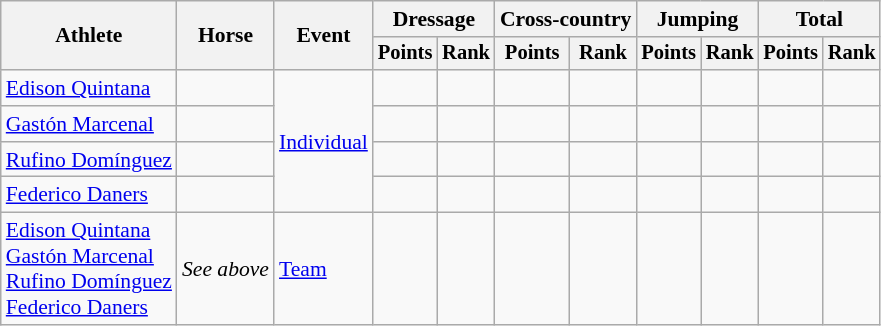<table class=wikitable style=font-size:90%;text-align:center>
<tr>
<th rowspan=2>Athlete</th>
<th rowspan=2>Horse</th>
<th rowspan=2>Event</th>
<th colspan=2>Dressage</th>
<th colspan=2>Cross-country</th>
<th colspan=2>Jumping</th>
<th colspan=2>Total</th>
</tr>
<tr style=font-size:95%>
<th>Points</th>
<th>Rank</th>
<th>Points</th>
<th>Rank</th>
<th>Points</th>
<th>Rank</th>
<th>Points</th>
<th>Rank</th>
</tr>
<tr>
<td align=left><a href='#'>Edison Quintana</a></td>
<td align=left></td>
<td align=left rowspan=4><a href='#'>Individual</a></td>
<td></td>
<td></td>
<td></td>
<td></td>
<td></td>
<td></td>
<td></td>
<td></td>
</tr>
<tr>
<td align=left><a href='#'>Gastón Marcenal</a></td>
<td align=left></td>
<td></td>
<td></td>
<td></td>
<td></td>
<td></td>
<td></td>
<td></td>
<td></td>
</tr>
<tr>
<td align=left><a href='#'>Rufino Domínguez</a></td>
<td align=left></td>
<td></td>
<td></td>
<td></td>
<td></td>
<td></td>
<td></td>
<td></td>
<td></td>
</tr>
<tr>
<td align=left><a href='#'>Federico Daners</a></td>
<td align=left></td>
<td></td>
<td></td>
<td></td>
<td></td>
<td></td>
<td></td>
<td></td>
<td></td>
</tr>
<tr>
<td align=left><a href='#'>Edison Quintana</a><br><a href='#'>Gastón Marcenal</a><br><a href='#'>Rufino Domínguez</a><br><a href='#'>Federico Daners</a></td>
<td align=left><em>See above</em></td>
<td align=left><a href='#'>Team</a></td>
<td></td>
<td></td>
<td></td>
<td></td>
<td></td>
<td></td>
<td></td>
<td></td>
</tr>
</table>
